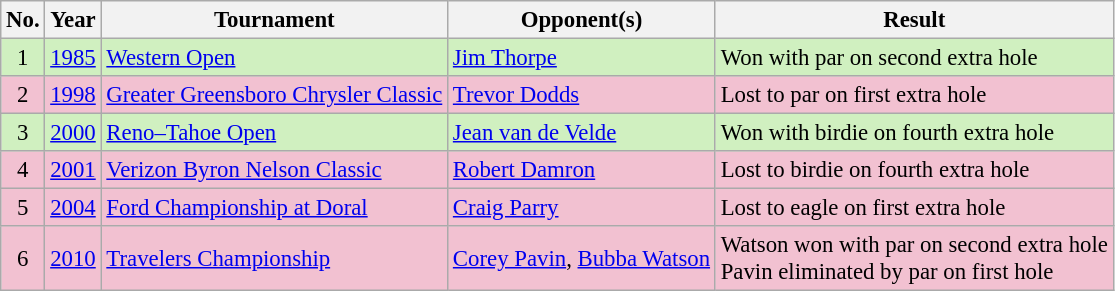<table class="wikitable" style="font-size:95%;">
<tr>
<th>No.</th>
<th>Year</th>
<th>Tournament</th>
<th>Opponent(s)</th>
<th>Result</th>
</tr>
<tr style="background:#D0F0C0;">
<td align=center>1</td>
<td><a href='#'>1985</a></td>
<td><a href='#'>Western Open</a></td>
<td> <a href='#'>Jim Thorpe</a></td>
<td>Won with par on second extra hole</td>
</tr>
<tr style="background:#F2C1D1;">
<td align=center>2</td>
<td><a href='#'>1998</a></td>
<td><a href='#'>Greater Greensboro Chrysler Classic</a></td>
<td> <a href='#'>Trevor Dodds</a></td>
<td>Lost to par on first extra hole</td>
</tr>
<tr style="background:#D0F0C0;">
<td align=center>3</td>
<td><a href='#'>2000</a></td>
<td><a href='#'>Reno–Tahoe Open</a></td>
<td> <a href='#'>Jean van de Velde</a></td>
<td>Won with birdie on fourth extra hole</td>
</tr>
<tr style="background:#F2C1D1;">
<td align=center>4</td>
<td><a href='#'>2001</a></td>
<td><a href='#'>Verizon Byron Nelson Classic</a></td>
<td> <a href='#'>Robert Damron</a></td>
<td>Lost to birdie on fourth extra hole</td>
</tr>
<tr style="background:#F2C1D1;">
<td align=center>5</td>
<td><a href='#'>2004</a></td>
<td><a href='#'>Ford Championship at Doral</a></td>
<td> <a href='#'>Craig Parry</a></td>
<td>Lost to eagle on first extra hole</td>
</tr>
<tr style="background:#F2C1D1;">
<td align=center>6</td>
<td><a href='#'>2010</a></td>
<td><a href='#'>Travelers Championship</a></td>
<td> <a href='#'>Corey Pavin</a>,  <a href='#'>Bubba Watson</a></td>
<td>Watson won with par on second extra hole<br>Pavin eliminated by par on first hole</td>
</tr>
</table>
